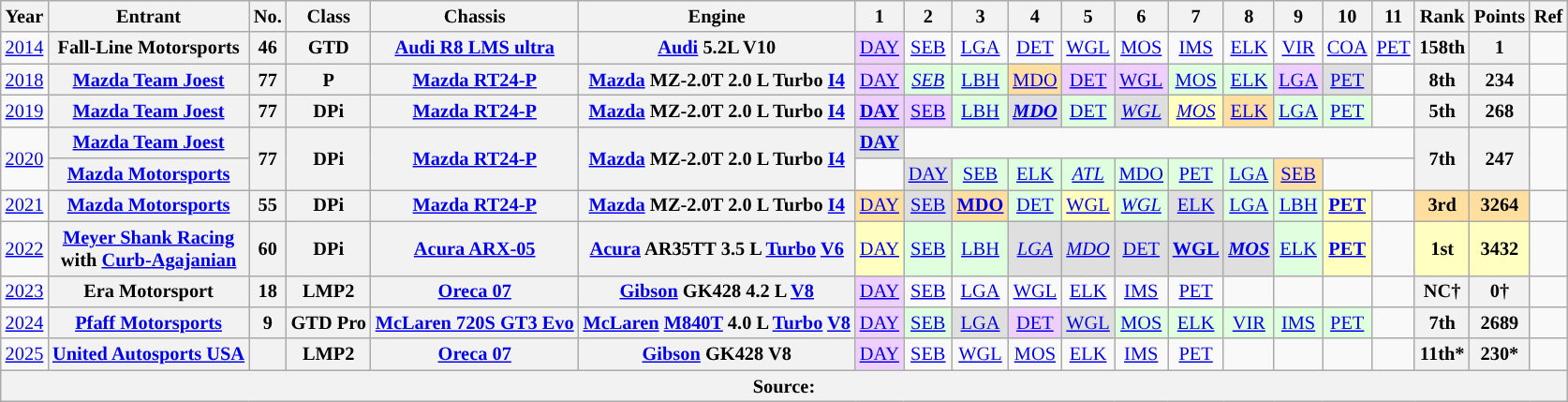<table class="wikitable" style="text-align:center; font-size:85%">
<tr>
<th>Year</th>
<th>Entrant</th>
<th>No.</th>
<th>Class</th>
<th>Chassis</th>
<th>Engine</th>
<th>1</th>
<th>2</th>
<th>3</th>
<th>4</th>
<th>5</th>
<th>6</th>
<th>7</th>
<th>8</th>
<th>9</th>
<th>10</th>
<th>11</th>
<th>Rank</th>
<th>Points</th>
<th>Ref</th>
</tr>
<tr>
<td><a href='#'>2014</a></td>
<th nowrap>Fall-Line Motorsports</th>
<th>46</th>
<th>GTD</th>
<th nowrap><a href='#'>Audi R8 LMS ultra</a></th>
<th nowrap><a href='#'>Audi</a> 5.2L V10</th>
<td style="background:#EFCFFF;"><a href='#'>DAY</a><br></td>
<td><a href='#'>SEB</a></td>
<td><a href='#'>LGA</a></td>
<td><a href='#'>DET</a></td>
<td><a href='#'>WGL</a></td>
<td><a href='#'>MOS</a></td>
<td><a href='#'>IMS</a></td>
<td><a href='#'>ELK</a></td>
<td><a href='#'>VIR</a></td>
<td><a href='#'>COA</a></td>
<td><a href='#'>PET</a></td>
<th>158th</th>
<th>1</th>
<td></td>
</tr>
<tr>
<td><a href='#'>2018</a></td>
<th nowrap><a href='#'>Mazda Team Joest</a></th>
<th>77</th>
<th>P</th>
<th nowrap><a href='#'>Mazda RT24-P</a></th>
<th nowrap><a href='#'>Mazda</a> MZ-2.0T 2.0 L Turbo <a href='#'>I4</a></th>
<td style="background:#EFCFFF;"><a href='#'>DAY</a><br></td>
<td style="background:#DFFFDF;"><em><a href='#'>SEB</a></em><br></td>
<td style="background:#DFFFDF;"><a href='#'>LBH</a><br></td>
<td style="background:#FFDF9F;"><a href='#'>MDO</a><br></td>
<td style="background:#EFCFFF;"><a href='#'>DET</a><br></td>
<td style="background:#EFCFFF;"><a href='#'>WGL</a><br></td>
<td style="background:#DFFFDF;"><a href='#'>MOS</a><br></td>
<td style="background:#DFFFDF;"><a href='#'>ELK</a><br></td>
<td style="background:#EFCFFF;"><a href='#'>LGA</a><br></td>
<td style="background:#DFDFDF;"><a href='#'>PET</a><br></td>
<td></td>
<th>8th</th>
<th>234</th>
<td></td>
</tr>
<tr>
<td><a href='#'>2019</a></td>
<th nowrap><a href='#'>Mazda Team Joest</a></th>
<th>77</th>
<th>DPi</th>
<th nowrap><a href='#'>Mazda RT24-P</a></th>
<th nowrap><a href='#'>Mazda</a> MZ-2.0T 2.0 L Turbo <a href='#'>I4</a></th>
<td style="background:#EFCFFF;"><strong><a href='#'>DAY</a></strong><br></td>
<td style="background:#EFCFFF;"><a href='#'>SEB</a><br></td>
<td style="background:#DFFFDF;"><a href='#'>LBH</a><br></td>
<td style="background:#DFDFDF;"><strong><em><a href='#'>MDO</a></em></strong><br></td>
<td style="background:#DFFFDF;"><a href='#'>DET</a><br></td>
<td style="background:#DFDFDF;"><em><a href='#'>WGL</a></em><br></td>
<td style="background:#FFFFBF;"><em><a href='#'>MOS</a></em><br></td>
<td style="background:#FFDF9F;"><a href='#'>ELK</a><br></td>
<td style="background:#DFFFDF;"><a href='#'>LGA</a><br></td>
<td style="background:#DFFFDF;"><a href='#'>PET</a><br></td>
<td></td>
<th>5th</th>
<th>268</th>
<td></td>
</tr>
<tr>
<td rowspan=2><a href='#'>2020</a></td>
<th nowrap><a href='#'>Mazda Team Joest</a></th>
<th rowspan=2>77</th>
<th rowspan=2>DPi</th>
<th rowspan=2 nowrap><a href='#'>Mazda RT24-P</a></th>
<th rowspan=2 nowrap><a href='#'>Mazda</a> MZ-2.0T 2.0 L Turbo <a href='#'>I4</a></th>
<td style="background:#DFDFDF;"><strong><a href='#'>DAY</a></strong><br></td>
<td colspan=10></td>
<th rowspan=2>7th</th>
<th rowspan=2>247</th>
<td rowspan="2"></td>
</tr>
<tr>
<th nowrap><a href='#'>Mazda Motorsports</a></th>
<td></td>
<td style="background:#DFDFDF;"><a href='#'>DAY</a><br></td>
<td style="background:#DFFFDF;"><a href='#'>SEB</a><br></td>
<td style="background:#DFFFDF;"><a href='#'>ELK</a><br></td>
<td style="background:#DFFFDF;"><em><a href='#'>ATL</a></em><br></td>
<td style="background:#DFFFDF;"><a href='#'>MDO</a><br></td>
<td style="background:#DFFFDF;"><a href='#'>PET</a><br></td>
<td style="background:#DFFFDF;"><a href='#'>LGA</a><br></td>
<td style="background:#FFDF9F;"><a href='#'>SEB</a><br></td>
<td colspan=2></td>
</tr>
<tr>
<td><a href='#'>2021</a></td>
<th nowrap><a href='#'>Mazda Motorsports</a></th>
<th>55</th>
<th>DPi</th>
<th nowrap><a href='#'>Mazda RT24-P</a></th>
<th nowrap><a href='#'>Mazda</a> MZ-2.0T 2.0 L Turbo <a href='#'>I4</a></th>
<td style="background:#FFDF9F;"><a href='#'>DAY</a><br></td>
<td style="background:#DFDFDF;"><a href='#'>SEB</a><br></td>
<td style="background:#FFDF9F;"><strong><a href='#'>MDO</a></strong><br></td>
<td style="background:#DFFFDF;"><a href='#'>DET</a><br></td>
<td style="background:#FFFFBF;"><a href='#'>WGL</a><br></td>
<td style="background:#DFFFDF;"><em><a href='#'>WGL</a></em><br></td>
<td style="background:#DFDFDF;"><a href='#'>ELK</a><br></td>
<td style="background:#DFFFDF;"><a href='#'>LGA</a><br></td>
<td style="background:#DFFFDF;"><a href='#'>LBH</a><br></td>
<td style="background:#FFFFBF;"><strong><a href='#'>PET</a></strong><br></td>
<td></td>
<th style="background:#FFDF9F;">3rd</th>
<th style="background:#FFDF9F;">3264</th>
<td></td>
</tr>
<tr>
<td><a href='#'>2022</a></td>
<th nowrap><a href='#'>Meyer Shank Racing</a><br>with <a href='#'>Curb-Agajanian</a></th>
<th>60</th>
<th>DPi</th>
<th nowrap><a href='#'>Acura ARX-05</a></th>
<th nowrap><a href='#'>Acura</a> AR35TT 3.5 L <a href='#'>Turbo</a> <a href='#'>V6</a></th>
<td style="background:#FFFFBF;"><a href='#'>DAY</a><br></td>
<td style="background:#DFFFDF;"><a href='#'>SEB</a><br></td>
<td style="background:#DFFFDF;"><a href='#'>LBH</a><br></td>
<td style="background:#DFDFDF;"><em><a href='#'>LGA</a></em><br></td>
<td style="background:#DFDFDF;"><em><a href='#'>MDO</a></em><br></td>
<td style="background:#DFDFDF;"><a href='#'>DET</a><br></td>
<td style="background:#DFDFDF;"><strong><a href='#'>WGL</a></strong><br></td>
<td style="background:#DFDFDF;"><strong><em><a href='#'>MOS</a></em></strong><br></td>
<td style="background:#DFFFDF;"><a href='#'>ELK</a><br></td>
<td style="background:#FFFFBF;"><strong><a href='#'>PET</a></strong><br></td>
<td></td>
<th style="background:#FFFFBF;">1st</th>
<th style="background:#FFFFBF;">3432</th>
<td></td>
</tr>
<tr>
<td><a href='#'>2023</a></td>
<th nowrap>Era Motorsport</th>
<th>18</th>
<th>LMP2</th>
<th nowrap><a href='#'>Oreca 07</a></th>
<th nowrap><a href='#'>Gibson</a> GK428 4.2 L <a href='#'>V8</a></th>
<td style="background:#EFCFFF;"><a href='#'>DAY</a><br></td>
<td><a href='#'>SEB</a></td>
<td><a href='#'>LGA</a></td>
<td><a href='#'>WGL</a></td>
<td><a href='#'>ELK</a></td>
<td><a href='#'>IMS</a></td>
<td><a href='#'>PET</a></td>
<td></td>
<td></td>
<td></td>
<td></td>
<th>NC†</th>
<th>0†</th>
<td></td>
</tr>
<tr>
<td><a href='#'>2024</a></td>
<th nowrap><a href='#'>Pfaff Motorsports</a></th>
<th>9</th>
<th nowrap>GTD Pro</th>
<th nowrap><a href='#'>McLaren 720S GT3 Evo</a></th>
<th nowrap><a href='#'>McLaren</a> <a href='#'>M840T</a> 4.0 L <a href='#'>Turbo</a> <a href='#'>V8</a></th>
<td style="background:#EFCFFF;"><a href='#'>DAY</a><br></td>
<td style="background:#DFFFDF;"><a href='#'>SEB</a><br></td>
<td style="background:#DFDFDF;"><a href='#'>LGA</a><br></td>
<td style="background:#EFCFFF;"><a href='#'>DET</a><br></td>
<td style="background:#DFDFDF;"><a href='#'>WGL</a><br></td>
<td style="background:#DFFFDF;"><a href='#'>MOS</a><br></td>
<td style="background:#DFFFDF;"><a href='#'>ELK</a><br></td>
<td style="background:#DFFFDF;"><a href='#'>VIR</a><br></td>
<td style="background:#DFFFDF;"><a href='#'>IMS</a><br></td>
<td style="background:#DFFFDF;"><a href='#'>PET</a><br></td>
<td></td>
<th>7th</th>
<th>2689</th>
<td></td>
</tr>
<tr>
<td><a href='#'>2025</a></td>
<th><a href='#'>United Autosports USA</a></th>
<th></th>
<th>LMP2</th>
<th><a href='#'>Oreca 07</a></th>
<th><a href='#'>Gibson</a> GK428 V8</th>
<td style="background:#EFCFFF;"><a href='#'>DAY</a><br></td>
<td style="background:#;"><a href='#'>SEB</a><br></td>
<td style="background:#;"><a href='#'>WGL</a><br></td>
<td style="background:#;"><a href='#'>MOS</a><br></td>
<td style="background:#;"><a href='#'>ELK</a><br></td>
<td style="background:#;"><a href='#'>IMS</a><br></td>
<td style="background:#;"><a href='#'>PET</a><br></td>
<td></td>
<td></td>
<td></td>
<td></td>
<th>11th*</th>
<th>230*</th>
</tr>
<tr>
<th colspan="20">Source:</th>
</tr>
</table>
